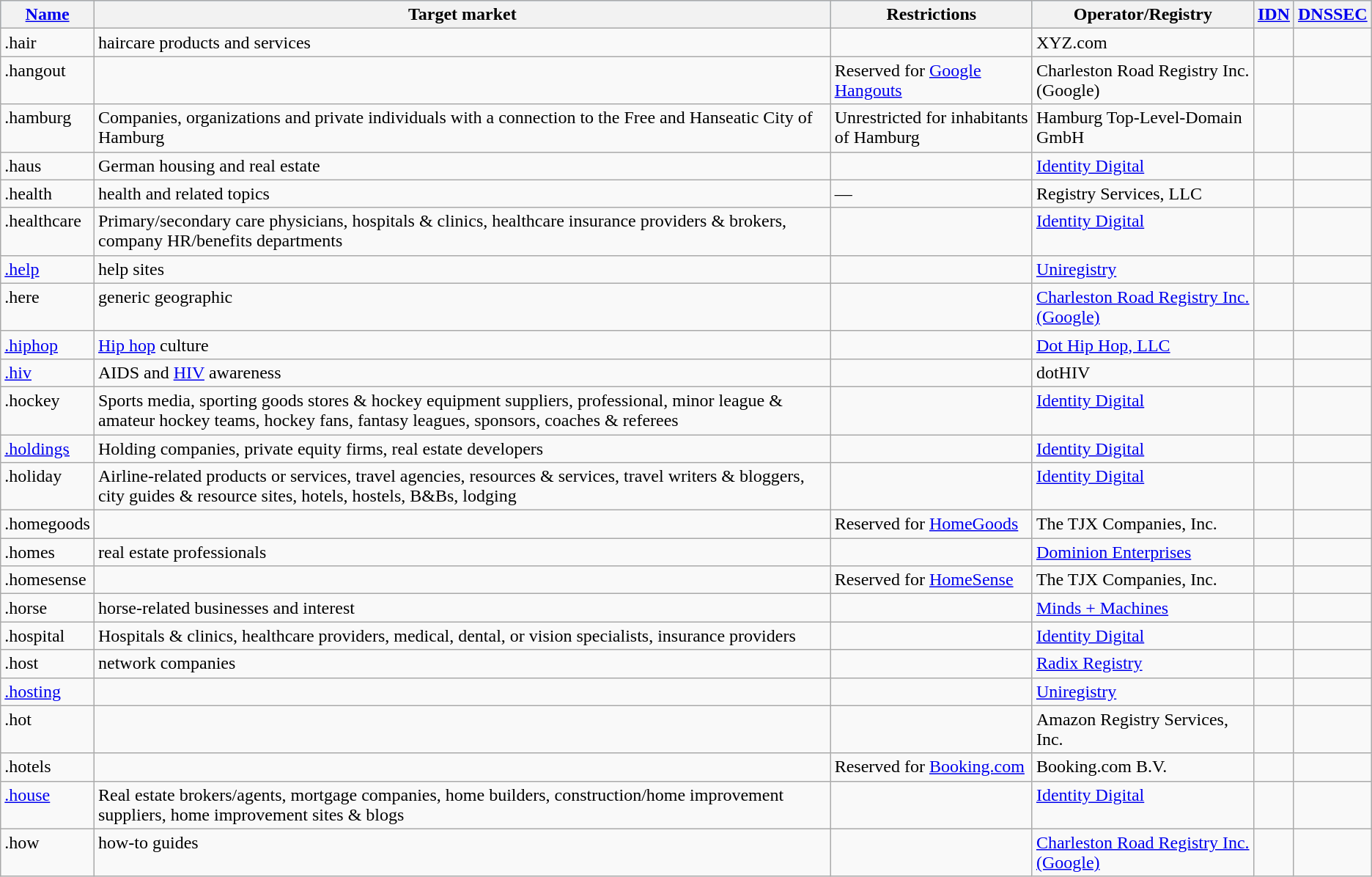<table class="wikitable sortable">
<tr style="background:#a0d0ff;">
<th><a href='#'>Name</a></th>
<th>Target market</th>
<th class="unsortable">Restrictions</th>
<th>Operator/Registry</th>
<th><a href='#'>IDN</a></th>
<th><a href='#'>DNSSEC</a></th>
</tr>
<tr valign=top>
<td>.hair</td>
<td>haircare products and services</td>
<td></td>
<td>XYZ.com</td>
<td></td>
<td></td>
</tr>
<tr valign=top>
<td>.hangout</td>
<td></td>
<td>Reserved for <a href='#'>Google Hangouts</a></td>
<td>Charleston Road Registry Inc. (Google)</td>
<td></td>
<td></td>
</tr>
<tr valign=top>
<td>.hamburg</td>
<td>Companies, organizations and private individuals with a connection to the Free and Hanseatic City of Hamburg</td>
<td>Unrestricted for inhabitants of Hamburg</td>
<td>Hamburg Top-Level-Domain GmbH</td>
<td></td>
<td></td>
</tr>
<tr valign=top>
<td>.haus</td>
<td>German housing and real estate</td>
<td></td>
<td><a href='#'>Identity Digital</a></td>
<td></td>
<td></td>
</tr>
<tr valign=top>
<td>.health</td>
<td>health and related topics</td>
<td>—</td>
<td>Registry Services, LLC</td>
<td></td>
<td></td>
</tr>
<tr valign="top">
<td>.healthcare</td>
<td>Primary/secondary care physicians, hospitals & clinics, healthcare insurance providers & brokers, company HR/benefits departments</td>
<td></td>
<td><a href='#'>Identity Digital</a></td>
<td></td>
<td></td>
</tr>
<tr valign="top">
<td><a href='#'>.help</a></td>
<td>help sites</td>
<td></td>
<td><a href='#'>Uniregistry</a></td>
<td></td>
<td></td>
</tr>
<tr valign="top">
<td>.here</td>
<td>generic geographic</td>
<td></td>
<td><a href='#'>Charleston Road Registry Inc. (Google)</a></td>
<td></td>
<td></td>
</tr>
<tr valign="top">
<td><a href='#'>.hiphop</a></td>
<td><a href='#'>Hip hop</a> culture</td>
<td></td>
<td><a href='#'>Dot Hip Hop, LLC</a></td>
<td></td>
<td></td>
</tr>
<tr valign="top">
<td><a href='#'>.hiv</a></td>
<td>AIDS and <a href='#'>HIV</a> awareness</td>
<td></td>
<td>dotHIV</td>
<td></td>
<td></td>
</tr>
<tr valign="top">
<td>.hockey</td>
<td>Sports media, sporting goods stores & hockey equipment suppliers, professional, minor league & amateur hockey teams, hockey fans, fantasy leagues, sponsors, coaches & referees</td>
<td></td>
<td><a href='#'>Identity Digital</a></td>
<td></td>
<td></td>
</tr>
<tr valign="top">
<td><a href='#'>.holdings</a></td>
<td>Holding companies, private equity firms, real estate developers</td>
<td></td>
<td><a href='#'>Identity Digital</a></td>
<td></td>
<td></td>
</tr>
<tr valign="top">
<td>.holiday</td>
<td>Airline-related products or services, travel agencies, resources & services, travel writers & bloggers, city guides & resource sites, hotels, hostels, B&Bs, lodging</td>
<td></td>
<td><a href='#'>Identity Digital</a></td>
<td></td>
<td></td>
</tr>
<tr valign=top>
<td>.homegoods</td>
<td></td>
<td>Reserved for <a href='#'>HomeGoods</a></td>
<td>The TJX Companies, Inc.</td>
<td></td>
<td></td>
</tr>
<tr valign="top">
<td>.homes</td>
<td>real estate professionals</td>
<td></td>
<td><a href='#'>Dominion Enterprises</a></td>
<td></td>
<td></td>
</tr>
<tr valign=top>
<td>.homesense</td>
<td></td>
<td>Reserved for <a href='#'>HomeSense</a></td>
<td>The TJX Companies, Inc.</td>
<td></td>
<td></td>
</tr>
<tr valign="top">
<td>.horse</td>
<td>horse-related businesses and interest</td>
<td></td>
<td><a href='#'>Minds + Machines</a></td>
<td></td>
<td></td>
</tr>
<tr valign=top>
<td>.hospital</td>
<td>Hospitals & clinics, healthcare providers, medical, dental, or vision specialists, insurance providers</td>
<td></td>
<td><a href='#'>Identity Digital</a></td>
<td></td>
<td></td>
</tr>
<tr valign="top">
<td>.host</td>
<td>network companies</td>
<td></td>
<td><a href='#'>Radix Registry</a></td>
<td></td>
<td></td>
</tr>
<tr valign="top">
<td><a href='#'>.hosting</a></td>
<td></td>
<td></td>
<td><a href='#'>Uniregistry</a></td>
<td></td>
<td></td>
</tr>
<tr valign=top>
<td>.hot</td>
<td></td>
<td></td>
<td>Amazon Registry Services, Inc.</td>
<td></td>
<td></td>
</tr>
<tr valign=top>
<td>.hotels</td>
<td></td>
<td>Reserved for <a href='#'>Booking.com</a></td>
<td>Booking.com B.V.</td>
<td></td>
<td></td>
</tr>
<tr valign="top">
<td><a href='#'>.house</a></td>
<td>Real estate brokers/agents, mortgage companies, home builders, construction/home improvement suppliers, home improvement sites & blogs</td>
<td></td>
<td><a href='#'>Identity Digital</a></td>
<td></td>
<td></td>
</tr>
<tr valign="top">
<td>.how</td>
<td>how-to guides</td>
<td></td>
<td><a href='#'>Charleston Road Registry Inc. (Google)</a></td>
<td></td>
<td></td>
</tr>
</table>
